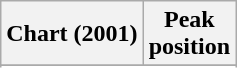<table class="wikitable sortable plainrowheaders" style="text-align:center">
<tr>
<th scope="col">Chart (2001)</th>
<th scope="col">Peak<br> position</th>
</tr>
<tr>
</tr>
<tr>
</tr>
</table>
